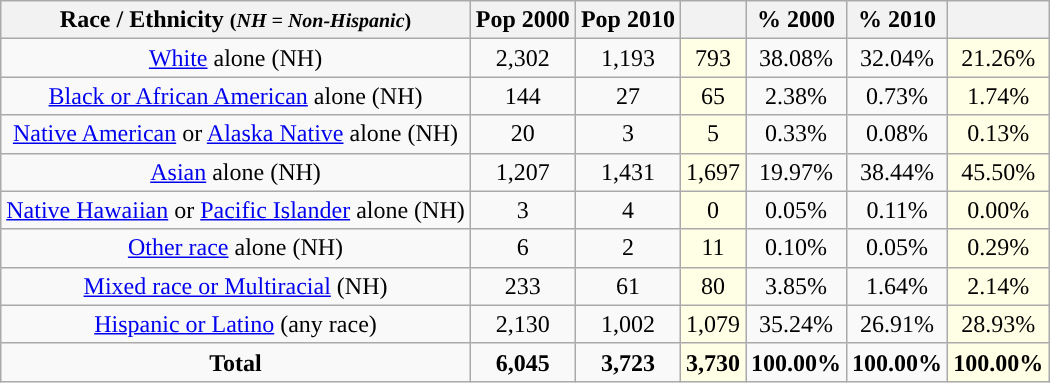<table class="wikitable" style="text-align:center;">
<tr>
<th>Race / Ethnicity <small>(<em>NH = Non-Hispanic</em>)</small></th>
<th>Pop 2000</th>
<th>Pop 2010</th>
<th></th>
<th>% 2000</th>
<th>% 2010</th>
<th></th>
</tr>
<tr>
<td><a href='#'>White</a> alone (NH)</td>
<td>2,302</td>
<td>1,193</td>
<td style='background: #ffffe6;'>793</td>
<td>38.08%</td>
<td>32.04%</td>
<td style='background: #ffffe6;'>21.26%</td>
</tr>
<tr>
<td><a href='#'>Black or African American</a> alone (NH)</td>
<td>144</td>
<td>27</td>
<td style='background: #ffffe6;'>65</td>
<td>2.38%</td>
<td>0.73%</td>
<td style='background: #ffffe6;'>1.74%</td>
</tr>
<tr>
<td><a href='#'>Native American</a> or <a href='#'>Alaska Native</a> alone (NH)</td>
<td>20</td>
<td>3</td>
<td style='background: #ffffe6;'>5</td>
<td>0.33%</td>
<td>0.08%</td>
<td style='background: #ffffe6;'>0.13%</td>
</tr>
<tr>
<td><a href='#'>Asian</a> alone (NH)</td>
<td>1,207</td>
<td>1,431</td>
<td style='background: #ffffe6;'>1,697</td>
<td>19.97%</td>
<td>38.44%</td>
<td style='background: #ffffe6;'>45.50%</td>
</tr>
<tr>
<td><a href='#'>Native Hawaiian</a> or <a href='#'>Pacific Islander</a> alone (NH)</td>
<td>3</td>
<td>4</td>
<td style='background: #ffffe6;'>0</td>
<td>0.05%</td>
<td>0.11%</td>
<td style='background: #ffffe6;'>0.00%</td>
</tr>
<tr>
<td><a href='#'>Other race</a> alone (NH)</td>
<td>6</td>
<td>2</td>
<td style='background: #ffffe6;'>11</td>
<td>0.10%</td>
<td>0.05%</td>
<td style='background: #ffffe6;'>0.29%</td>
</tr>
<tr>
<td><a href='#'>Mixed race or Multiracial</a> (NH)</td>
<td>233</td>
<td>61</td>
<td style='background: #ffffe6;'>80</td>
<td>3.85%</td>
<td>1.64%</td>
<td style='background: #ffffe6;'>2.14%</td>
</tr>
<tr>
<td><a href='#'>Hispanic or Latino</a> (any race)</td>
<td>2,130</td>
<td>1,002</td>
<td style='background: #ffffe6;'>1,079</td>
<td>35.24%</td>
<td>26.91%</td>
<td style='background: #ffffe6;'>28.93%</td>
</tr>
<tr>
<td><strong>Total</strong></td>
<td><strong>6,045</strong></td>
<td><strong>3,723</strong></td>
<td style='background: #ffffe6;'><strong>3,730</strong></td>
<td><strong>100.00%</strong></td>
<td><strong>100.00%</strong></td>
<td style='background: #ffffe6;'><strong>100.00%</strong></td>
</tr>
</table>
